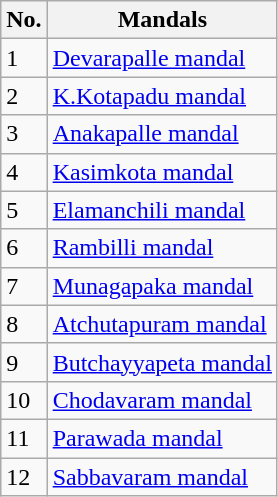<table class="wikitable">
<tr>
<th>No.</th>
<th>Mandals</th>
</tr>
<tr>
<td>1</td>
<td><a href='#'>Devarapalle mandal</a></td>
</tr>
<tr>
<td>2</td>
<td><a href='#'>K.Kotapadu mandal</a></td>
</tr>
<tr>
<td>3</td>
<td><a href='#'>Anakapalle mandal</a></td>
</tr>
<tr>
<td>4</td>
<td><a href='#'>Kasimkota mandal</a></td>
</tr>
<tr>
<td>5</td>
<td><a href='#'>Elamanchili mandal</a></td>
</tr>
<tr>
<td>6</td>
<td><a href='#'>Rambilli mandal</a></td>
</tr>
<tr>
<td>7</td>
<td><a href='#'>Munagapaka mandal</a></td>
</tr>
<tr>
<td>8</td>
<td><a href='#'>Atchutapuram mandal</a></td>
</tr>
<tr>
<td>9</td>
<td><a href='#'>Butchayyapeta mandal</a></td>
</tr>
<tr>
<td>10</td>
<td><a href='#'>Chodavaram mandal</a></td>
</tr>
<tr>
<td>11</td>
<td><a href='#'>Parawada mandal</a></td>
</tr>
<tr>
<td>12</td>
<td><a href='#'>Sabbavaram mandal</a></td>
</tr>
</table>
